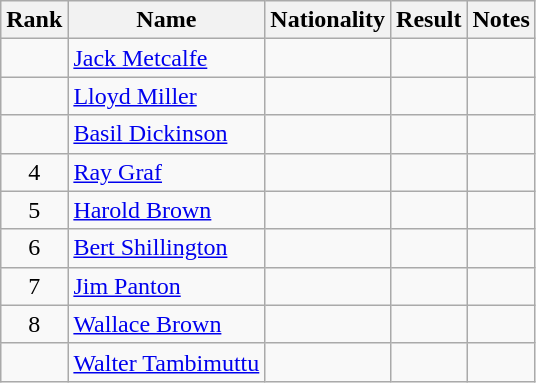<table class="wikitable sortable" style=" text-align:center">
<tr>
<th>Rank</th>
<th>Name</th>
<th>Nationality</th>
<th>Result</th>
<th>Notes</th>
</tr>
<tr>
<td></td>
<td align=left><a href='#'>Jack Metcalfe</a></td>
<td align=left></td>
<td></td>
<td></td>
</tr>
<tr>
<td></td>
<td align=left><a href='#'>Lloyd Miller</a></td>
<td align=left></td>
<td></td>
<td></td>
</tr>
<tr>
<td></td>
<td align=left><a href='#'>Basil Dickinson</a></td>
<td align=left></td>
<td></td>
<td></td>
</tr>
<tr>
<td>4</td>
<td align=left><a href='#'>Ray Graf</a></td>
<td align=left></td>
<td></td>
<td></td>
</tr>
<tr>
<td>5</td>
<td align=left><a href='#'>Harold Brown</a></td>
<td align=left></td>
<td></td>
<td></td>
</tr>
<tr>
<td>6</td>
<td align=left><a href='#'>Bert Shillington</a></td>
<td align=left></td>
<td></td>
<td></td>
</tr>
<tr>
<td>7</td>
<td align=left><a href='#'>Jim Panton</a></td>
<td align=left></td>
<td></td>
<td></td>
</tr>
<tr>
<td>8</td>
<td align=left><a href='#'>Wallace Brown</a></td>
<td align=left></td>
<td></td>
<td></td>
</tr>
<tr>
<td></td>
<td align=left><a href='#'>Walter Tambimuttu</a></td>
<td align=left></td>
<td></td>
<td></td>
</tr>
</table>
